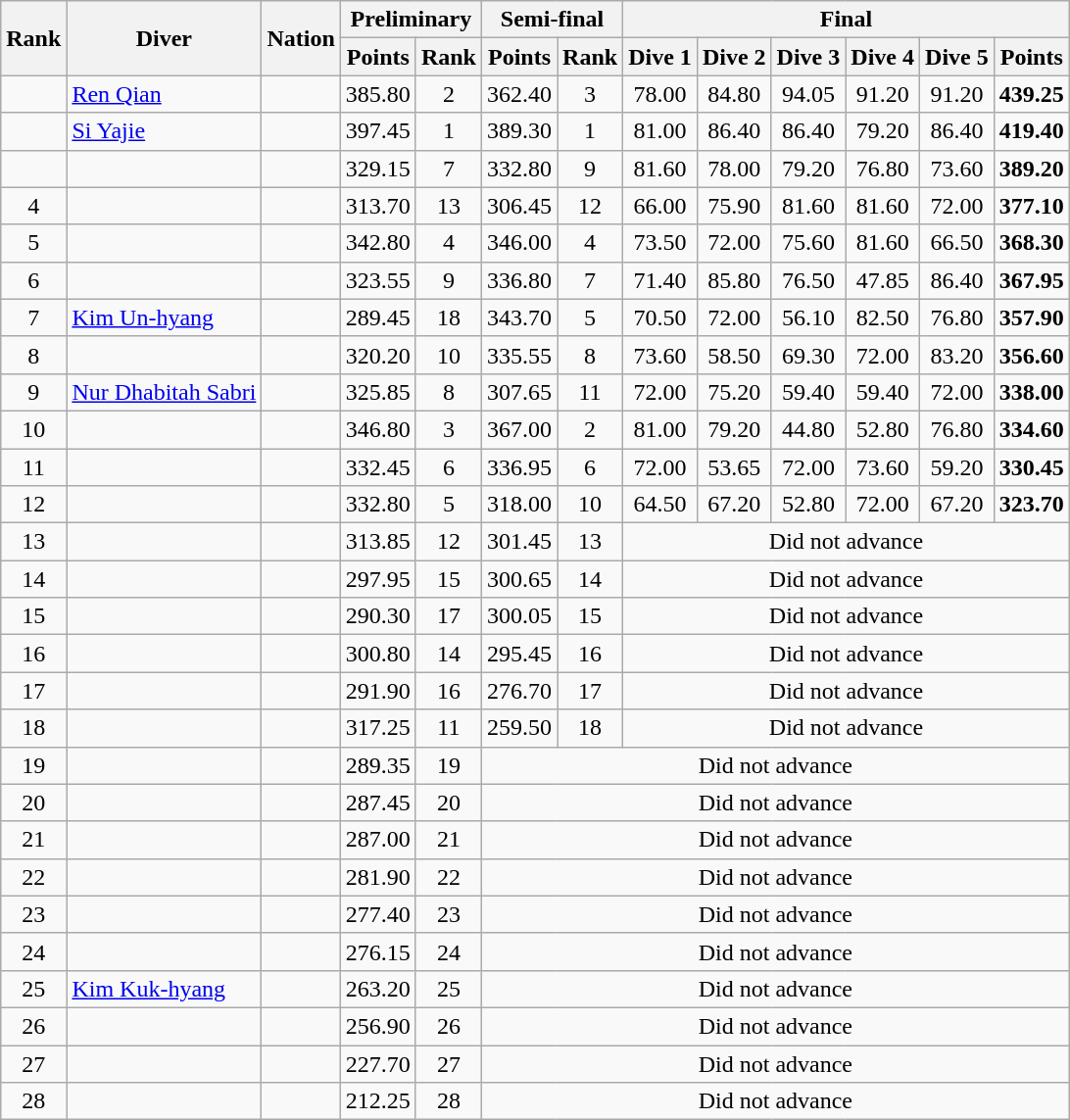<table style="text-align:center" class="wikitable sortable">
<tr>
<th rowspan="2" data-sort-type=number>Rank</th>
<th rowspan="2">Diver</th>
<th rowspan=2>Nation</th>
<th colspan="2">Preliminary</th>
<th colspan="2">Semi-final</th>
<th colspan="6">Final</th>
</tr>
<tr>
<th>Points</th>
<th>Rank</th>
<th>Points</th>
<th>Rank</th>
<th>Dive 1</th>
<th>Dive 2</th>
<th>Dive 3</th>
<th>Dive 4</th>
<th>Dive 5</th>
<th>Points</th>
</tr>
<tr>
<td></td>
<td align="left"><a href='#'>Ren Qian</a></td>
<td align=left></td>
<td>385.80</td>
<td>2</td>
<td>362.40</td>
<td>3</td>
<td>78.00</td>
<td>84.80</td>
<td>94.05</td>
<td>91.20</td>
<td>91.20</td>
<td><strong>439.25</strong></td>
</tr>
<tr>
<td></td>
<td align="left"><a href='#'>Si Yajie</a></td>
<td align=left></td>
<td>397.45</td>
<td>1</td>
<td>389.30</td>
<td>1</td>
<td>81.00</td>
<td>86.40</td>
<td>86.40</td>
<td>79.20</td>
<td>86.40</td>
<td><strong>419.40</strong></td>
</tr>
<tr>
<td></td>
<td align="left"></td>
<td align=left></td>
<td>329.15</td>
<td>7</td>
<td>332.80</td>
<td>9</td>
<td>81.60</td>
<td>78.00</td>
<td>79.20</td>
<td>76.80</td>
<td>73.60</td>
<td><strong>389.20</strong></td>
</tr>
<tr>
<td>4</td>
<td align="left"></td>
<td align=left></td>
<td>313.70</td>
<td>13</td>
<td>306.45</td>
<td>12</td>
<td>66.00</td>
<td>75.90</td>
<td>81.60</td>
<td>81.60</td>
<td>72.00</td>
<td><strong>377.10</strong></td>
</tr>
<tr>
<td>5</td>
<td align="left"></td>
<td align=left></td>
<td>342.80</td>
<td>4</td>
<td>346.00</td>
<td>4</td>
<td>73.50</td>
<td>72.00</td>
<td>75.60</td>
<td>81.60</td>
<td>66.50</td>
<td><strong>368.30</strong></td>
</tr>
<tr>
<td>6</td>
<td align="left"></td>
<td align=left></td>
<td>323.55</td>
<td>9</td>
<td>336.80</td>
<td>7</td>
<td>71.40</td>
<td>85.80</td>
<td>76.50</td>
<td>47.85</td>
<td>86.40</td>
<td><strong>367.95</strong></td>
</tr>
<tr>
<td>7</td>
<td align="left"><a href='#'>Kim Un-hyang</a></td>
<td align=left></td>
<td>289.45</td>
<td>18</td>
<td>343.70</td>
<td>5</td>
<td>70.50</td>
<td>72.00</td>
<td>56.10</td>
<td>82.50</td>
<td>76.80</td>
<td><strong>357.90</strong></td>
</tr>
<tr>
<td>8</td>
<td align="left"></td>
<td align=left></td>
<td>320.20</td>
<td>10</td>
<td>335.55</td>
<td>8</td>
<td>73.60</td>
<td>58.50</td>
<td>69.30</td>
<td>72.00</td>
<td>83.20</td>
<td><strong>356.60</strong></td>
</tr>
<tr>
<td>9</td>
<td align="left"><a href='#'>Nur Dhabitah Sabri</a></td>
<td align=left></td>
<td>325.85</td>
<td>8</td>
<td>307.65</td>
<td>11</td>
<td>72.00</td>
<td>75.20</td>
<td>59.40</td>
<td>59.40</td>
<td>72.00</td>
<td><strong>338.00</strong></td>
</tr>
<tr>
<td>10</td>
<td align="left"></td>
<td align=left></td>
<td>346.80</td>
<td>3</td>
<td>367.00</td>
<td>2</td>
<td>81.00</td>
<td>79.20</td>
<td>44.80</td>
<td>52.80</td>
<td>76.80</td>
<td><strong>334.60</strong></td>
</tr>
<tr>
<td>11</td>
<td align="left"></td>
<td align=left></td>
<td>332.45</td>
<td>6</td>
<td>336.95</td>
<td>6</td>
<td>72.00</td>
<td>53.65</td>
<td>72.00</td>
<td>73.60</td>
<td>59.20</td>
<td><strong>330.45</strong></td>
</tr>
<tr>
<td>12</td>
<td align="left"></td>
<td align=left></td>
<td>332.80</td>
<td>5</td>
<td>318.00</td>
<td>10</td>
<td>64.50</td>
<td>67.20</td>
<td>52.80</td>
<td>72.00</td>
<td>67.20</td>
<td><strong>323.70</strong></td>
</tr>
<tr>
<td>13</td>
<td align="left"></td>
<td align=left></td>
<td>313.85</td>
<td>12</td>
<td>301.45</td>
<td>13</td>
<td colspan="6">Did not advance</td>
</tr>
<tr>
<td>14</td>
<td align="left"></td>
<td align=left></td>
<td>297.95</td>
<td>15</td>
<td>300.65</td>
<td>14</td>
<td colspan="6">Did not advance</td>
</tr>
<tr>
<td>15</td>
<td align="left"></td>
<td align=left></td>
<td>290.30</td>
<td>17</td>
<td>300.05</td>
<td>15</td>
<td colspan="6">Did not advance</td>
</tr>
<tr>
<td>16</td>
<td align="left"></td>
<td align=left></td>
<td>300.80</td>
<td>14</td>
<td>295.45</td>
<td>16</td>
<td colspan="6">Did not advance</td>
</tr>
<tr>
<td>17</td>
<td align="left"></td>
<td align=left></td>
<td>291.90</td>
<td>16</td>
<td>276.70</td>
<td>17</td>
<td colspan="6">Did not advance</td>
</tr>
<tr>
<td>18</td>
<td align="left"></td>
<td align=left></td>
<td>317.25</td>
<td>11</td>
<td>259.50</td>
<td>18</td>
<td colspan="6">Did not advance</td>
</tr>
<tr>
<td>19</td>
<td align="left"></td>
<td align=left></td>
<td>289.35</td>
<td>19</td>
<td colspan="8">Did not advance</td>
</tr>
<tr>
<td>20</td>
<td align="left"></td>
<td align=left></td>
<td>287.45</td>
<td>20</td>
<td colspan="8">Did not advance</td>
</tr>
<tr>
<td>21</td>
<td align="left"></td>
<td align=left></td>
<td>287.00</td>
<td>21</td>
<td colspan="8">Did not advance</td>
</tr>
<tr>
<td>22</td>
<td align="left"></td>
<td align=left></td>
<td>281.90</td>
<td>22</td>
<td colspan="8">Did not advance</td>
</tr>
<tr>
<td>23</td>
<td align="left"></td>
<td align=left></td>
<td>277.40</td>
<td>23</td>
<td colspan="8">Did not advance</td>
</tr>
<tr>
<td>24</td>
<td align="left"></td>
<td align=left></td>
<td>276.15</td>
<td>24</td>
<td colspan="8">Did not advance</td>
</tr>
<tr>
<td>25</td>
<td align="left"><a href='#'>Kim Kuk-hyang</a></td>
<td align=left></td>
<td>263.20</td>
<td>25</td>
<td colspan="8">Did not advance</td>
</tr>
<tr>
<td>26</td>
<td align="left"></td>
<td align=left></td>
<td>256.90</td>
<td>26</td>
<td colspan="8">Did not advance</td>
</tr>
<tr>
<td>27</td>
<td align="left"></td>
<td align=left></td>
<td>227.70</td>
<td>27</td>
<td colspan="8">Did not advance</td>
</tr>
<tr>
<td>28</td>
<td align="left"></td>
<td align=left></td>
<td>212.25</td>
<td>28</td>
<td colspan="8">Did not advance</td>
</tr>
</table>
